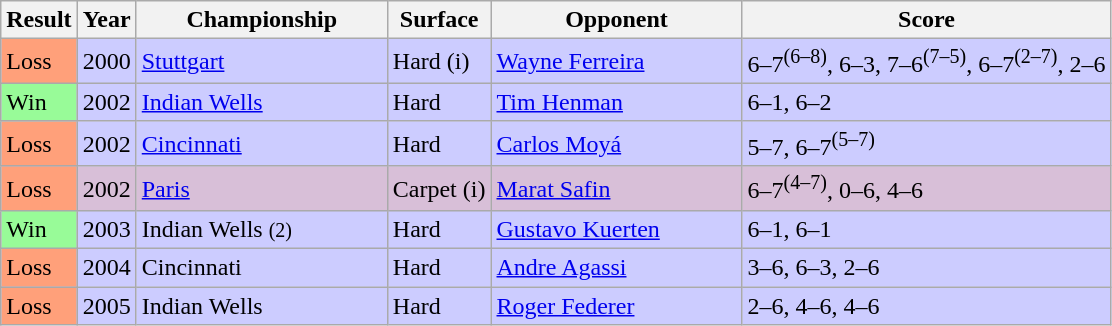<table class="sortable wikitable">
<tr>
<th>Result</th>
<th>Year</th>
<th width=160>Championship</th>
<th>Surface</th>
<th width=160>Opponent</th>
<th class="unsortable">Score</th>
</tr>
<tr bgcolor=CCCCFF>
<td bgcolor=FFA07A>Loss</td>
<td>2000</td>
<td><a href='#'>Stuttgart</a></td>
<td>Hard (i)</td>
<td> <a href='#'>Wayne Ferreira</a></td>
<td>6–7<sup>(6–8)</sup>, 6–3, 7–6<sup>(7–5)</sup>, 6–7<sup>(2–7)</sup>, 2–6</td>
</tr>
<tr bgcolor=CCCCFF>
<td bgcolor=98FB98>Win</td>
<td>2002</td>
<td><a href='#'>Indian Wells</a></td>
<td>Hard</td>
<td> <a href='#'>Tim Henman</a></td>
<td>6–1, 6–2</td>
</tr>
<tr bgcolor=CCCCFF>
<td bgcolor=FFA07A>Loss</td>
<td>2002</td>
<td><a href='#'>Cincinnati</a></td>
<td>Hard</td>
<td> <a href='#'>Carlos Moyá</a></td>
<td>5–7, 6–7<sup>(5–7)</sup></td>
</tr>
<tr bgcolor=thistle>
<td bgcolor=FFA07A>Loss</td>
<td>2002</td>
<td><a href='#'>Paris</a></td>
<td>Carpet (i)</td>
<td> <a href='#'>Marat Safin</a></td>
<td>6–7<sup>(4–7)</sup>, 0–6, 4–6</td>
</tr>
<tr bgcolor=CCCCFF>
<td bgcolor=98FB98>Win</td>
<td>2003</td>
<td>Indian Wells <small>(2)</small></td>
<td>Hard</td>
<td> <a href='#'>Gustavo Kuerten</a></td>
<td>6–1, 6–1</td>
</tr>
<tr bgcolor=CCCCFF>
<td bgcolor=FFA07A>Loss</td>
<td>2004</td>
<td>Cincinnati</td>
<td>Hard</td>
<td> <a href='#'>Andre Agassi</a></td>
<td>3–6, 6–3, 2–6</td>
</tr>
<tr bgcolor=CCCCFF>
<td bgcolor=FFA07A>Loss</td>
<td>2005</td>
<td>Indian Wells</td>
<td>Hard</td>
<td> <a href='#'>Roger Federer</a></td>
<td>2–6, 4–6, 4–6</td>
</tr>
</table>
